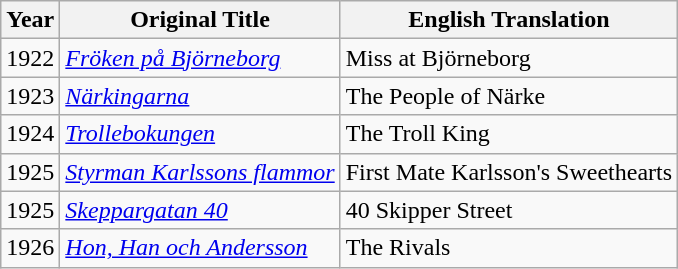<table class="wikitable">
<tr>
<th>Year</th>
<th>Original Title</th>
<th>English Translation</th>
</tr>
<tr>
<td>1922</td>
<td><em><a href='#'>Fröken på Björneborg</a></em></td>
<td>Miss at Björneborg</td>
</tr>
<tr>
<td>1923</td>
<td><em><a href='#'>Närkingarna</a></em></td>
<td>The People of Närke</td>
</tr>
<tr>
<td>1924</td>
<td><em><a href='#'>Trollebokungen</a></em></td>
<td>The Troll King</td>
</tr>
<tr>
<td>1925</td>
<td><em><a href='#'>Styrman Karlssons flammor</a></em></td>
<td>First Mate Karlsson's Sweethearts</td>
</tr>
<tr>
<td>1925</td>
<td><em><a href='#'>Skeppargatan 40</a></em></td>
<td>40 Skipper Street</td>
</tr>
<tr>
<td>1926</td>
<td><em><a href='#'>Hon, Han och Andersson</a></em></td>
<td>The Rivals</td>
</tr>
</table>
